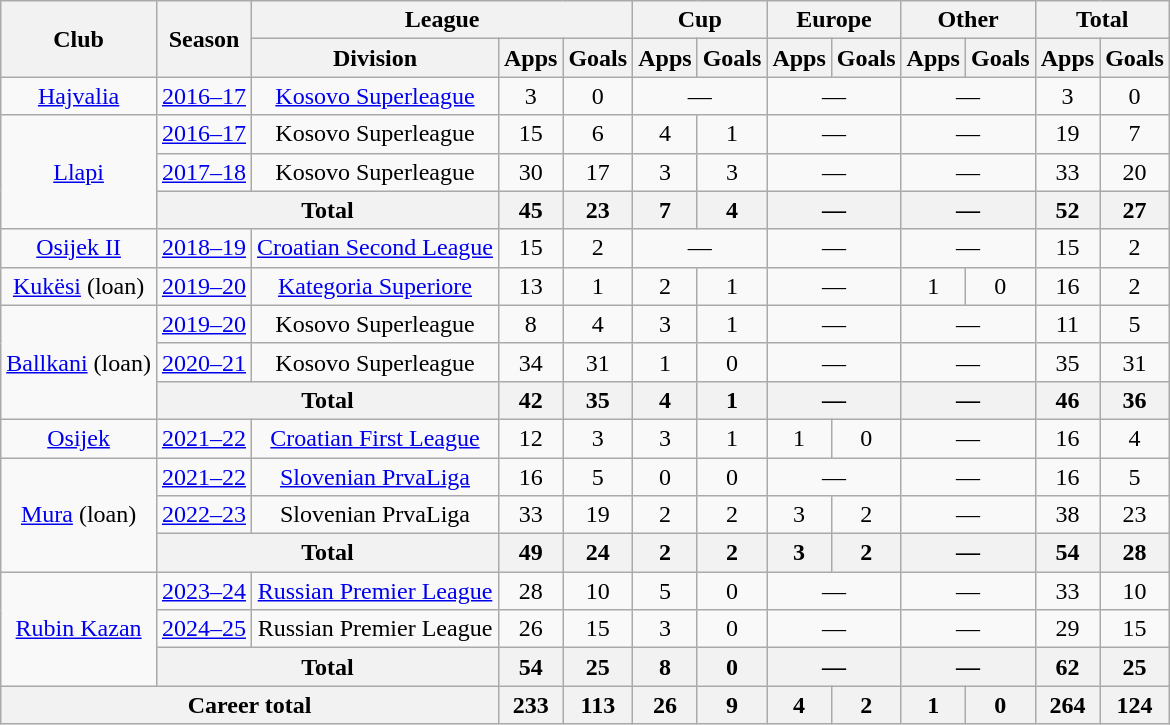<table class="wikitable" style="text-align: center;">
<tr>
<th rowspan="2">Club</th>
<th rowspan="2">Season</th>
<th colspan="3">League</th>
<th colspan="2">Cup</th>
<th colspan="2">Europe</th>
<th colspan="2">Other</th>
<th colspan="2">Total</th>
</tr>
<tr>
<th>Division</th>
<th>Apps</th>
<th>Goals</th>
<th>Apps</th>
<th>Goals</th>
<th>Apps</th>
<th>Goals</th>
<th>Apps</th>
<th>Goals</th>
<th>Apps</th>
<th>Goals</th>
</tr>
<tr>
<td><a href='#'>Hajvalia</a></td>
<td><a href='#'>2016–17</a></td>
<td><a href='#'>Kosovo Superleague</a></td>
<td>3</td>
<td>0</td>
<td colspan="2">—</td>
<td colspan="2">—</td>
<td colspan="2">—</td>
<td>3</td>
<td>0</td>
</tr>
<tr>
<td rowspan="3"><a href='#'>Llapi</a></td>
<td><a href='#'>2016–17</a></td>
<td>Kosovo Superleague</td>
<td>15</td>
<td>6</td>
<td>4</td>
<td>1</td>
<td colspan="2">—</td>
<td colspan="2">—</td>
<td>19</td>
<td>7</td>
</tr>
<tr>
<td><a href='#'>2017–18</a></td>
<td>Kosovo Superleague</td>
<td>30</td>
<td>17</td>
<td>3</td>
<td>3</td>
<td colspan="2">—</td>
<td colspan="2">—</td>
<td>33</td>
<td>20</td>
</tr>
<tr>
<th colspan="2">Total</th>
<th>45</th>
<th>23</th>
<th>7</th>
<th>4</th>
<th colspan="2">—</th>
<th colspan="2">—</th>
<th>52</th>
<th>27</th>
</tr>
<tr>
<td><a href='#'>Osijek II</a></td>
<td><a href='#'>2018–19</a></td>
<td><a href='#'>Croatian Second League</a></td>
<td>15</td>
<td>2</td>
<td colspan="2">—</td>
<td colspan="2">—</td>
<td colspan="2">—</td>
<td>15</td>
<td>2</td>
</tr>
<tr>
<td><a href='#'>Kukësi</a> (loan)</td>
<td><a href='#'>2019–20</a></td>
<td><a href='#'>Kategoria Superiore</a></td>
<td>13</td>
<td>1</td>
<td>2</td>
<td>1</td>
<td colspan="2">—</td>
<td>1</td>
<td>0</td>
<td>16</td>
<td>2</td>
</tr>
<tr>
<td rowspan="3"><a href='#'>Ballkani</a> (loan)</td>
<td><a href='#'>2019–20</a></td>
<td>Kosovo Superleague</td>
<td>8</td>
<td>4</td>
<td>3</td>
<td>1</td>
<td colspan="2">—</td>
<td colspan="2">—</td>
<td>11</td>
<td>5</td>
</tr>
<tr>
<td><a href='#'>2020–21</a></td>
<td>Kosovo Superleague</td>
<td>34</td>
<td>31</td>
<td>1</td>
<td>0</td>
<td colspan="2">—</td>
<td colspan="2">—</td>
<td>35</td>
<td>31</td>
</tr>
<tr>
<th colspan="2">Total</th>
<th>42</th>
<th>35</th>
<th>4</th>
<th>1</th>
<th colspan="2">—</th>
<th colspan="2">—</th>
<th>46</th>
<th>36</th>
</tr>
<tr>
<td><a href='#'>Osijek</a></td>
<td><a href='#'>2021–22</a></td>
<td><a href='#'>Croatian First League</a></td>
<td>12</td>
<td>3</td>
<td>3</td>
<td>1</td>
<td>1</td>
<td>0</td>
<td colspan="2">—</td>
<td>16</td>
<td>4</td>
</tr>
<tr>
<td rowspan="3"><a href='#'>Mura</a> (loan)</td>
<td><a href='#'>2021–22</a></td>
<td><a href='#'>Slovenian PrvaLiga</a></td>
<td>16</td>
<td>5</td>
<td>0</td>
<td>0</td>
<td colspan="2">—</td>
<td colspan="2">—</td>
<td>16</td>
<td>5</td>
</tr>
<tr>
<td><a href='#'>2022–23</a></td>
<td>Slovenian PrvaLiga</td>
<td>33</td>
<td>19</td>
<td>2</td>
<td>2</td>
<td>3</td>
<td>2</td>
<td colspan="2">—</td>
<td>38</td>
<td>23</td>
</tr>
<tr>
<th colspan="2">Total</th>
<th>49</th>
<th>24</th>
<th>2</th>
<th>2</th>
<th>3</th>
<th>2</th>
<th colspan="2">—</th>
<th>54</th>
<th>28</th>
</tr>
<tr>
<td rowspan="3"><a href='#'>Rubin Kazan</a></td>
<td><a href='#'>2023–24</a></td>
<td><a href='#'>Russian Premier League</a></td>
<td>28</td>
<td>10</td>
<td>5</td>
<td>0</td>
<td colspan="2">—</td>
<td colspan="2">—</td>
<td>33</td>
<td>10</td>
</tr>
<tr>
<td><a href='#'>2024–25</a></td>
<td>Russian Premier League</td>
<td>26</td>
<td>15</td>
<td>3</td>
<td>0</td>
<td colspan="2">—</td>
<td colspan="2">—</td>
<td>29</td>
<td>15</td>
</tr>
<tr>
<th colspan="2">Total</th>
<th>54</th>
<th>25</th>
<th>8</th>
<th>0</th>
<th colspan="2">—</th>
<th colspan="2">—</th>
<th>62</th>
<th>25</th>
</tr>
<tr>
<th colspan="3">Career total</th>
<th>233</th>
<th>113</th>
<th>26</th>
<th>9</th>
<th>4</th>
<th>2</th>
<th>1</th>
<th>0</th>
<th>264</th>
<th>124</th>
</tr>
</table>
